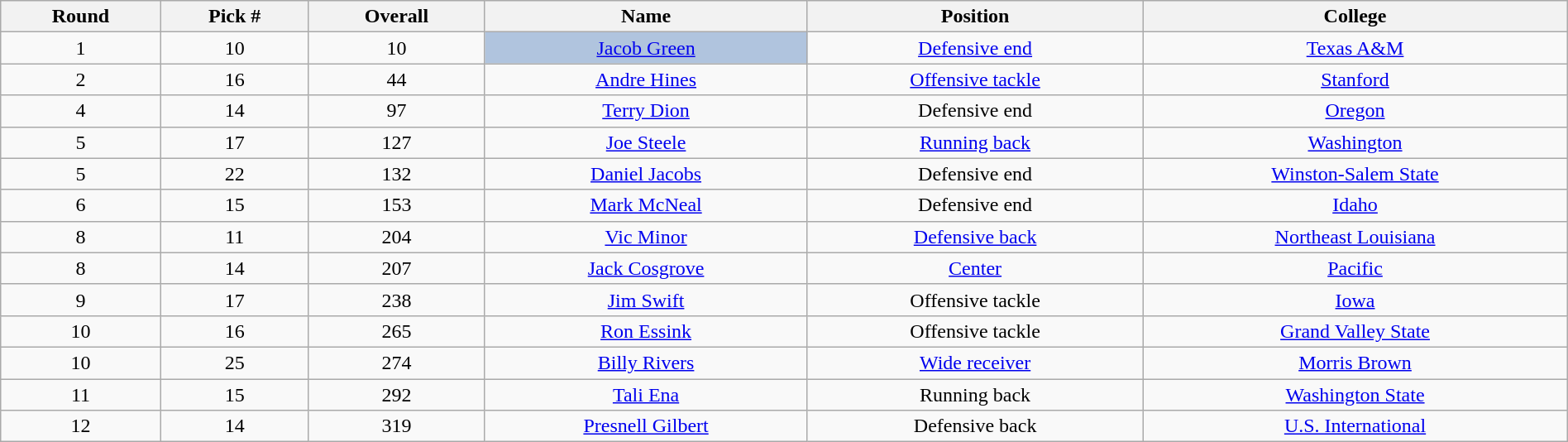<table class="wikitable sortable sortable" style="width: 100%; text-align:center">
<tr>
<th>Round</th>
<th>Pick #</th>
<th>Overall</th>
<th>Name</th>
<th>Position</th>
<th>College</th>
</tr>
<tr>
<td>1</td>
<td>10</td>
<td>10</td>
<td bgcolor=lightsteelblue><a href='#'>Jacob Green</a></td>
<td><a href='#'>Defensive end</a></td>
<td><a href='#'>Texas A&M</a></td>
</tr>
<tr>
<td>2</td>
<td>16</td>
<td>44</td>
<td><a href='#'>Andre Hines</a></td>
<td><a href='#'>Offensive tackle</a></td>
<td><a href='#'>Stanford</a></td>
</tr>
<tr>
<td>4</td>
<td>14</td>
<td>97</td>
<td><a href='#'>Terry Dion</a></td>
<td>Defensive end</td>
<td><a href='#'>Oregon</a></td>
</tr>
<tr>
<td>5</td>
<td>17</td>
<td>127</td>
<td><a href='#'>Joe Steele</a></td>
<td><a href='#'>Running back</a></td>
<td><a href='#'>Washington</a></td>
</tr>
<tr>
<td>5</td>
<td>22</td>
<td>132</td>
<td><a href='#'>Daniel Jacobs</a></td>
<td>Defensive end</td>
<td><a href='#'>Winston-Salem State</a></td>
</tr>
<tr>
<td>6</td>
<td>15</td>
<td>153</td>
<td><a href='#'>Mark McNeal</a></td>
<td>Defensive end</td>
<td><a href='#'>Idaho</a></td>
</tr>
<tr>
<td>8</td>
<td>11</td>
<td>204</td>
<td><a href='#'>Vic Minor</a></td>
<td><a href='#'>Defensive back</a></td>
<td><a href='#'>Northeast Louisiana</a></td>
</tr>
<tr>
<td>8</td>
<td>14</td>
<td>207</td>
<td><a href='#'>Jack Cosgrove</a></td>
<td><a href='#'>Center</a></td>
<td><a href='#'>Pacific</a></td>
</tr>
<tr>
<td>9</td>
<td>17</td>
<td>238</td>
<td><a href='#'>Jim Swift</a></td>
<td>Offensive tackle</td>
<td><a href='#'>Iowa</a></td>
</tr>
<tr>
<td>10</td>
<td>16</td>
<td>265</td>
<td><a href='#'>Ron Essink</a></td>
<td>Offensive tackle</td>
<td><a href='#'>Grand Valley State</a></td>
</tr>
<tr>
<td>10</td>
<td>25</td>
<td>274</td>
<td><a href='#'>Billy Rivers</a></td>
<td><a href='#'>Wide receiver</a></td>
<td><a href='#'>Morris Brown</a></td>
</tr>
<tr>
<td>11</td>
<td>15</td>
<td>292</td>
<td><a href='#'>Tali Ena</a></td>
<td>Running back</td>
<td><a href='#'>Washington State</a></td>
</tr>
<tr>
<td>12</td>
<td>14</td>
<td>319</td>
<td><a href='#'>Presnell Gilbert</a></td>
<td>Defensive back</td>
<td><a href='#'>U.S. International</a></td>
</tr>
</table>
